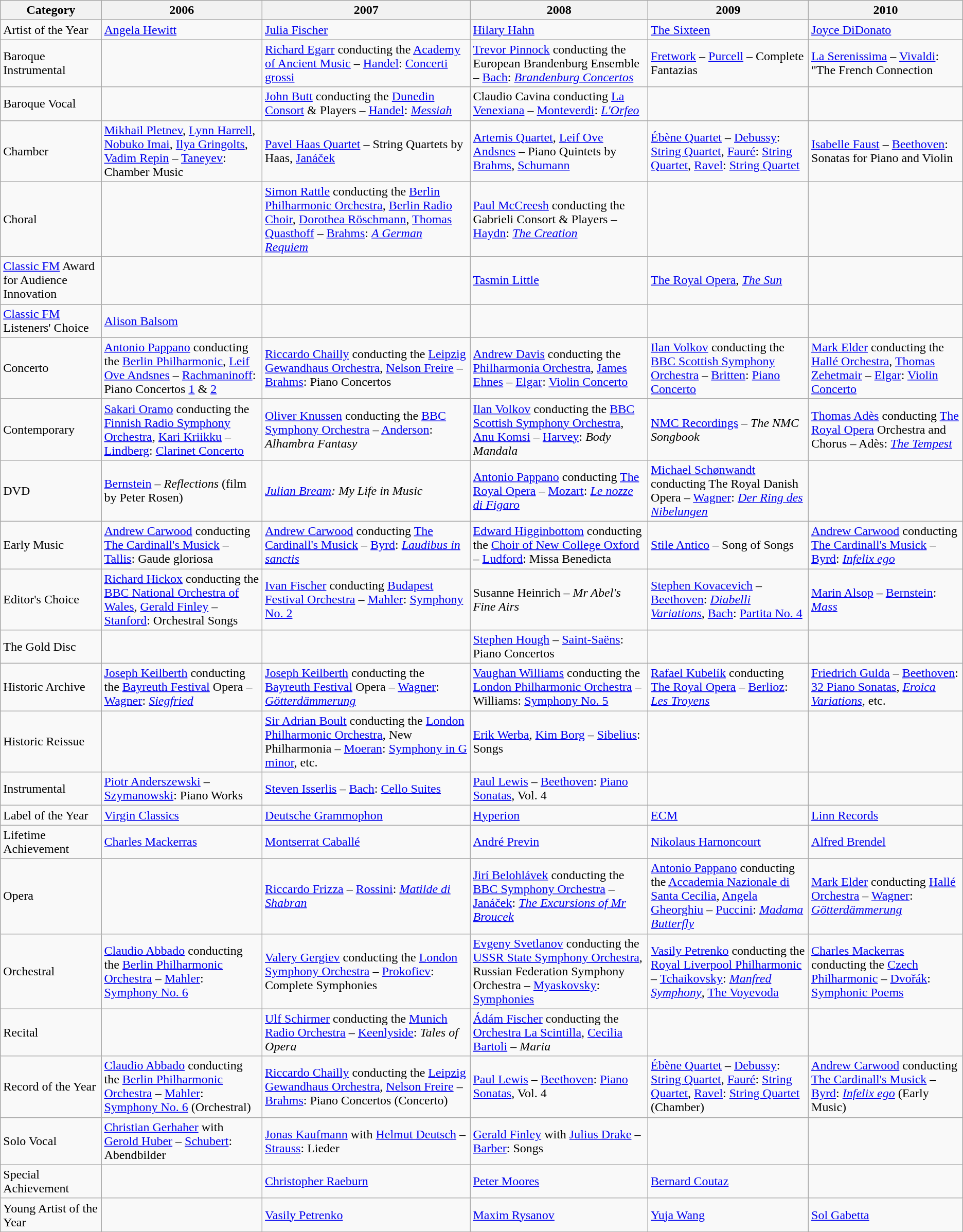<table class="wikitable sortable">
<tr>
<th>Category</th>
<th>2006</th>
<th>2007</th>
<th>2008</th>
<th>2009</th>
<th>2010</th>
</tr>
<tr>
<td>Artist of the Year</td>
<td><a href='#'>Angela Hewitt</a></td>
<td><a href='#'>Julia Fischer</a></td>
<td><a href='#'>Hilary Hahn</a></td>
<td><a href='#'>The Sixteen</a></td>
<td><a href='#'>Joyce DiDonato</a></td>
</tr>
<tr>
<td>Baroque Instrumental</td>
<td></td>
<td><a href='#'>Richard Egarr</a> conducting the <a href='#'>Academy of Ancient Music</a> – <a href='#'>Handel</a>: <a href='#'>Concerti grossi</a></td>
<td><a href='#'>Trevor Pinnock</a> conducting the European Brandenburg Ensemble – <a href='#'>Bach</a>: <em><a href='#'>Brandenburg Concertos</a></em></td>
<td><a href='#'>Fretwork</a> – <a href='#'>Purcell</a> – Complete Fantazias</td>
<td><a href='#'>La Serenissima</a> – <a href='#'>Vivaldi</a>: "The French Connection</td>
</tr>
<tr>
<td>Baroque Vocal</td>
<td></td>
<td><a href='#'>John Butt</a> conducting the <a href='#'>Dunedin Consort</a> & Players – <a href='#'>Handel</a>: <em><a href='#'>Messiah</a></em></td>
<td>Claudio Cavina conducting <a href='#'>La Venexiana</a> – <a href='#'>Monteverdi</a>: <em><a href='#'>L'Orfeo</a></em></td>
<td></td>
<td></td>
</tr>
<tr>
<td>Chamber</td>
<td><a href='#'>Mikhail Pletnev</a>, <a href='#'>Lynn Harrell</a>, <a href='#'>Nobuko Imai</a>, <a href='#'>Ilya Gringolts</a>, <a href='#'>Vadim Repin</a> – <a href='#'>Taneyev</a>: Chamber Music</td>
<td><a href='#'>Pavel Haas Quartet</a> – String Quartets by Haas, <a href='#'>Janáček</a></td>
<td><a href='#'>Artemis Quartet</a>, <a href='#'>Leif Ove Andsnes</a> – Piano Quintets by <a href='#'>Brahms</a>, <a href='#'>Schumann</a></td>
<td><a href='#'>Ébène Quartet</a> – <a href='#'>Debussy</a>: <a href='#'>String Quartet</a>, <a href='#'>Fauré</a>: <a href='#'>String Quartet</a>, <a href='#'>Ravel</a>: <a href='#'>String Quartet</a></td>
<td><a href='#'>Isabelle Faust</a> – <a href='#'>Beethoven</a>: Sonatas for Piano and Violin</td>
</tr>
<tr>
<td>Choral</td>
<td></td>
<td><a href='#'>Simon Rattle</a> conducting the <a href='#'>Berlin Philharmonic Orchestra</a>, <a href='#'>Berlin Radio Choir</a>, <a href='#'>Dorothea Röschmann</a>, <a href='#'>Thomas Quasthoff</a> – <a href='#'>Brahms</a>: <em><a href='#'>A German Requiem</a></em></td>
<td><a href='#'>Paul McCreesh</a> conducting the Gabrieli Consort & Players – <a href='#'>Haydn</a>: <em><a href='#'>The Creation</a></em></td>
<td></td>
<td></td>
</tr>
<tr>
<td><a href='#'>Classic FM</a> Award for Audience Innovation</td>
<td></td>
<td></td>
<td><a href='#'>Tasmin Little</a></td>
<td><a href='#'>The Royal Opera</a>, <em><a href='#'>The Sun</a></em></td>
<td></td>
</tr>
<tr>
<td><a href='#'>Classic FM</a> Listeners' Choice</td>
<td><a href='#'>Alison Balsom</a></td>
<td></td>
<td></td>
<td></td>
<td></td>
</tr>
<tr>
<td>Concerto</td>
<td><a href='#'>Antonio Pappano</a> conducting the <a href='#'>Berlin Philharmonic</a>, <a href='#'>Leif Ove Andsnes</a> – <a href='#'>Rachmaninoff</a>: Piano Concertos  <a href='#'>1</a> & <a href='#'>2</a></td>
<td><a href='#'>Riccardo Chailly</a> conducting the <a href='#'>Leipzig Gewandhaus Orchestra</a>, <a href='#'>Nelson Freire</a> – <a href='#'>Brahms</a>: Piano Concertos</td>
<td><a href='#'>Andrew Davis</a> conducting the <a href='#'>Philharmonia Orchestra</a>, <a href='#'>James Ehnes</a> – <a href='#'>Elgar</a>: <a href='#'>Violin Concerto</a></td>
<td><a href='#'>Ilan Volkov</a> conducting the <a href='#'>BBC Scottish Symphony Orchestra</a> – <a href='#'>Britten</a>: <a href='#'>Piano Concerto</a></td>
<td><a href='#'>Mark Elder</a> conducting the <a href='#'>Hallé Orchestra</a>, <a href='#'>Thomas Zehetmair</a> – <a href='#'>Elgar</a>: <a href='#'>Violin Concerto</a></td>
</tr>
<tr>
<td>Contemporary</td>
<td><a href='#'>Sakari Oramo</a> conducting the <a href='#'>Finnish Radio Symphony Orchestra</a>, <a href='#'>Kari Kriikku</a> – <a href='#'>Lindberg</a>: <a href='#'>Clarinet Concerto</a></td>
<td><a href='#'>Oliver Knussen</a> conducting the <a href='#'>BBC Symphony Orchestra</a> – <a href='#'>Anderson</a>: <em>Alhambra Fantasy</em></td>
<td><a href='#'>Ilan Volkov</a> conducting the <a href='#'>BBC Scottish Symphony Orchestra</a>, <a href='#'>Anu Komsi</a> – <a href='#'>Harvey</a>: <em>Body Mandala</em></td>
<td><a href='#'>NMC Recordings</a> – <em>The NMC Songbook</em></td>
<td><a href='#'>Thomas Adès</a> conducting <a href='#'>The Royal Opera</a> Orchestra and Chorus – Adès: <em><a href='#'>The Tempest</a></em></td>
</tr>
<tr>
<td>DVD</td>
<td><a href='#'>Bernstein</a> – <em>Reflections</em> (film by Peter Rosen)</td>
<td><em><a href='#'>Julian Bream</a>: My Life in Music</em></td>
<td><a href='#'>Antonio Pappano</a> conducting <a href='#'>The Royal Opera</a> – <a href='#'>Mozart</a>: <em><a href='#'>Le nozze di Figaro</a></em></td>
<td><a href='#'>Michael Schønwandt</a> conducting The Royal Danish Opera – <a href='#'>Wagner</a>: <em><a href='#'>Der Ring des Nibelungen</a></em></td>
<td></td>
</tr>
<tr>
<td>Early Music</td>
<td><a href='#'>Andrew Carwood</a> conducting <a href='#'>The Cardinall's Musick</a> – <a href='#'>Tallis</a>: Gaude gloriosa</td>
<td><a href='#'>Andrew Carwood</a> conducting <a href='#'>The Cardinall's Musick</a> – <a href='#'>Byrd</a>: <em><a href='#'>Laudibus in sanctis</a></em></td>
<td><a href='#'>Edward Higginbottom</a> conducting the <a href='#'>Choir of New College Oxford</a> – <a href='#'>Ludford</a>: Missa Benedicta</td>
<td><a href='#'>Stile Antico</a> – Song of Songs</td>
<td><a href='#'>Andrew Carwood</a> conducting <a href='#'>The Cardinall's Musick</a> – <a href='#'>Byrd</a>: <em><a href='#'>Infelix ego</a></em></td>
</tr>
<tr>
<td>Editor's Choice</td>
<td><a href='#'>Richard Hickox</a> conducting the <a href='#'>BBC National Orchestra of Wales</a>, <a href='#'>Gerald Finley</a> – <a href='#'>Stanford</a>: Orchestral Songs</td>
<td><a href='#'>Ivan Fischer</a> conducting <a href='#'>Budapest Festival Orchestra</a> – <a href='#'>Mahler</a>: <a href='#'>Symphony No. 2</a></td>
<td>Susanne Heinrich – <em>Mr Abel's Fine Airs</em></td>
<td><a href='#'>Stephen Kovacevich</a> – <a href='#'>Beethoven</a>: <em><a href='#'>Diabelli Variations</a></em>, <a href='#'>Bach</a>: <a href='#'>Partita No. 4</a></td>
<td><a href='#'>Marin Alsop</a> – <a href='#'>Bernstein</a>: <em><a href='#'>Mass</a></em></td>
</tr>
<tr>
<td>The Gold Disc</td>
<td></td>
<td></td>
<td><a href='#'>Stephen Hough</a> – <a href='#'>Saint-Saëns</a>: Piano Concertos</td>
<td></td>
<td></td>
</tr>
<tr>
<td>Historic Archive</td>
<td><a href='#'>Joseph Keilberth</a> conducting the <a href='#'>Bayreuth Festival</a> Opera – <a href='#'>Wagner</a>: <em><a href='#'>Siegfried</a></em></td>
<td><a href='#'>Joseph Keilberth</a> conducting the <a href='#'>Bayreuth Festival</a> Opera – <a href='#'>Wagner</a>: <em><a href='#'>Götterdämmerung</a></em></td>
<td><a href='#'>Vaughan Williams</a> conducting the <a href='#'>London Philharmonic Orchestra</a> – Williams: <a href='#'>Symphony No. 5</a></td>
<td><a href='#'>Rafael Kubelík</a> conducting <a href='#'>The Royal Opera</a> – <a href='#'>Berlioz</a>: <em><a href='#'>Les Troyens</a></em></td>
<td><a href='#'>Friedrich Gulda</a> – <a href='#'>Beethoven</a>: <a href='#'>32 Piano Sonatas</a>, <em><a href='#'>Eroica Variations</a></em>, etc.</td>
</tr>
<tr>
<td>Historic Reissue</td>
<td></td>
<td><a href='#'>Sir Adrian Boult</a> conducting the <a href='#'>London Philharmonic Orchestra</a>, New Philharmonia – <a href='#'>Moeran</a>: <a href='#'>Symphony in G minor</a>, etc.</td>
<td><a href='#'>Erik Werba</a>, <a href='#'>Kim Borg</a> – <a href='#'>Sibelius</a>: Songs</td>
<td></td>
<td></td>
</tr>
<tr>
<td>Instrumental</td>
<td><a href='#'>Piotr Anderszewski</a> – <a href='#'>Szymanowski</a>: Piano Works</td>
<td><a href='#'>Steven Isserlis</a> – <a href='#'>Bach</a>: <a href='#'>Cello Suites</a></td>
<td><a href='#'>Paul Lewis</a> – <a href='#'>Beethoven</a>: <a href='#'>Piano Sonatas</a>, Vol. 4</td>
<td></td>
<td></td>
</tr>
<tr>
<td>Label of the Year</td>
<td><a href='#'>Virgin Classics</a></td>
<td><a href='#'>Deutsche Grammophon</a></td>
<td><a href='#'>Hyperion</a></td>
<td><a href='#'>ECM</a></td>
<td><a href='#'>Linn Records</a></td>
</tr>
<tr>
<td>Lifetime Achievement</td>
<td><a href='#'>Charles Mackerras</a></td>
<td><a href='#'>Montserrat Caballé</a></td>
<td><a href='#'>André Previn</a></td>
<td><a href='#'>Nikolaus Harnoncourt</a></td>
<td><a href='#'>Alfred Brendel</a></td>
</tr>
<tr>
<td>Opera</td>
<td></td>
<td><a href='#'>Riccardo Frizza</a> – <a href='#'>Rossini</a>: <em><a href='#'>Matilde di Shabran</a></em></td>
<td><a href='#'>Jirí Belohlávek</a> conducting the <a href='#'>BBC Symphony Orchestra</a> – <a href='#'>Janáček</a>: <em><a href='#'>The Excursions of Mr Broucek</a></em></td>
<td><a href='#'>Antonio Pappano</a> conducting the <a href='#'>Accademia Nazionale di Santa Cecilia</a>, <a href='#'>Angela Gheorghiu</a> – <a href='#'>Puccini</a>: <em><a href='#'>Madama Butterfly</a></em></td>
<td><a href='#'>Mark Elder</a> conducting <a href='#'>Hallé Orchestra</a> – <a href='#'>Wagner</a>:  <em><a href='#'>Götterdämmerung</a></em></td>
</tr>
<tr>
<td>Orchestral</td>
<td><a href='#'>Claudio Abbado</a> conducting the <a href='#'>Berlin Philharmonic Orchestra</a> – <a href='#'>Mahler</a>: <a href='#'>Symphony No. 6</a></td>
<td><a href='#'>Valery Gergiev</a> conducting the <a href='#'>London Symphony Orchestra</a> – <a href='#'>Prokofiev</a>: Complete Symphonies</td>
<td><a href='#'>Evgeny Svetlanov</a> conducting the <a href='#'>USSR State Symphony Orchestra</a>, Russian Federation Symphony Orchestra – <a href='#'>Myaskovsky</a>: <a href='#'>Symphonies</a></td>
<td><a href='#'>Vasily Petrenko</a> conducting the <a href='#'>Royal Liverpool Philharmonic</a> – <a href='#'>Tchaikovsky</a>: <em><a href='#'>Manfred Symphony</a></em>, <a href='#'>The Voyevoda</a></td>
<td><a href='#'>Charles Mackerras</a> conducting the <a href='#'>Czech Philharmonic</a> – <a href='#'>Dvořák</a>: <a href='#'>Symphonic Poems</a></td>
</tr>
<tr>
<td>Recital</td>
<td></td>
<td><a href='#'>Ulf Schirmer</a> conducting the <a href='#'>Munich Radio Orchestra</a> – <a href='#'>Keenlyside</a>: <em>Tales of Opera</em></td>
<td><a href='#'>Ádám Fischer</a> conducting the <a href='#'>Orchestra La Scintilla</a>, <a href='#'>Cecilia Bartoli</a> – <em>Maria</em></td>
<td></td>
<td></td>
</tr>
<tr>
<td>Record of the Year</td>
<td><a href='#'>Claudio Abbado</a> conducting the <a href='#'>Berlin Philharmonic Orchestra</a> – <a href='#'>Mahler</a>: <a href='#'>Symphony No. 6</a> (Orchestral)</td>
<td><a href='#'>Riccardo Chailly</a> conducting the <a href='#'>Leipzig Gewandhaus Orchestra</a>, <a href='#'>Nelson Freire</a> – <a href='#'>Brahms</a>: Piano Concertos (Concerto)</td>
<td><a href='#'>Paul Lewis</a> – <a href='#'>Beethoven</a>: <a href='#'>Piano Sonatas</a>, Vol. 4</td>
<td><a href='#'>Ébène Quartet</a> – <a href='#'>Debussy</a>: <a href='#'>String Quartet</a>, <a href='#'>Fauré</a>: <a href='#'>String Quartet</a>, <a href='#'>Ravel</a>: <a href='#'>String Quartet</a> (Chamber)</td>
<td><a href='#'>Andrew Carwood</a> conducting <a href='#'>The Cardinall's Musick</a> – <a href='#'>Byrd</a>: <em><a href='#'>Infelix ego</a></em> (Early Music)</td>
</tr>
<tr>
<td>Solo Vocal</td>
<td><a href='#'>Christian Gerhaher</a> with <a href='#'>Gerold Huber</a> – <a href='#'>Schubert</a>: Abendbilder</td>
<td><a href='#'>Jonas Kaufmann</a> with <a href='#'>Helmut Deutsch</a> – <a href='#'>Strauss</a>: Lieder</td>
<td><a href='#'>Gerald Finley</a> with <a href='#'>Julius Drake</a> – <a href='#'>Barber</a>: Songs</td>
<td></td>
<td></td>
</tr>
<tr>
<td>Special Achievement</td>
<td></td>
<td><a href='#'>Christopher Raeburn</a></td>
<td><a href='#'>Peter Moores</a></td>
<td><a href='#'>Bernard Coutaz</a></td>
<td></td>
</tr>
<tr>
<td>Young Artist of the Year</td>
<td></td>
<td><a href='#'>Vasily Petrenko</a></td>
<td><a href='#'>Maxim Rysanov</a></td>
<td><a href='#'>Yuja Wang</a></td>
<td><a href='#'>Sol Gabetta</a></td>
</tr>
</table>
